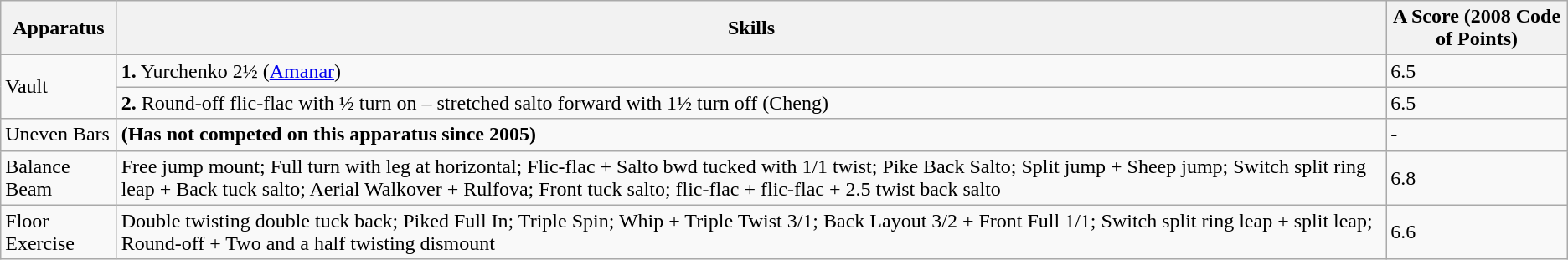<table class="wikitable">
<tr>
<th>Apparatus</th>
<th>Skills</th>
<th>A Score (2008 Code of Points)</th>
</tr>
<tr>
<td rowspan="2">Vault</td>
<td><strong>1.</strong> Yurchenko 2½ (<a href='#'>Amanar</a>)</td>
<td>6.5</td>
</tr>
<tr>
<td><strong>2.</strong> Round-off flic-flac with ½ turn on – stretched salto forward with 1½ turn off (Cheng)</td>
<td>6.5</td>
</tr>
<tr>
<td>Uneven Bars</td>
<td><strong>(Has not competed on this apparatus since 2005)</strong></td>
<td>-</td>
</tr>
<tr>
<td>Balance Beam</td>
<td>Free jump mount; Full turn with leg at horizontal; Flic-flac + Salto bwd tucked with 1/1 twist; Pike Back Salto; Split jump + Sheep jump; Switch split ring leap + Back tuck salto; Aerial Walkover + Rulfova; Front tuck salto; flic-flac + flic-flac + 2.5 twist back salto</td>
<td>6.8</td>
</tr>
<tr>
<td>Floor Exercise</td>
<td>Double twisting double tuck back; Piked Full In; Triple Spin; Whip + Triple Twist 3/1; Back Layout 3/2 + Front Full 1/1; Switch split ring leap + split leap; Round-off + Two and a half twisting dismount</td>
<td>6.6</td>
</tr>
</table>
